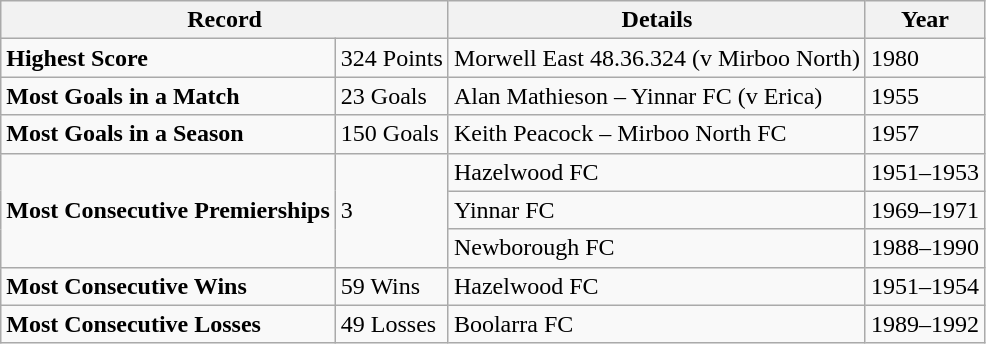<table class="wikitable">
<tr>
<th colspan=2>Record</th>
<th>Details</th>
<th>Year</th>
</tr>
<tr>
<td><strong>Highest Score</strong></td>
<td>324 Points</td>
<td>Morwell East 48.36.324 (v Mirboo North)</td>
<td>1980</td>
</tr>
<tr>
<td><strong>Most Goals in a Match</strong></td>
<td>23 Goals</td>
<td>Alan Mathieson – Yinnar FC (v Erica)</td>
<td>1955</td>
</tr>
<tr>
<td><strong>Most Goals in a Season</strong></td>
<td>150 Goals</td>
<td>Keith Peacock – Mirboo North FC</td>
<td>1957</td>
</tr>
<tr>
<td rowspan=3><strong>Most Consecutive Premierships</strong></td>
<td rowspan=3>3</td>
<td>Hazelwood FC</td>
<td>1951–1953</td>
</tr>
<tr>
<td>Yinnar FC</td>
<td>1969–1971</td>
</tr>
<tr>
<td>Newborough FC</td>
<td>1988–1990</td>
</tr>
<tr>
<td><strong>Most Consecutive Wins</strong></td>
<td>59 Wins</td>
<td>Hazelwood FC</td>
<td>1951–1954</td>
</tr>
<tr>
<td><strong>Most Consecutive Losses</strong></td>
<td>49 Losses</td>
<td>Boolarra FC</td>
<td>1989–1992</td>
</tr>
</table>
